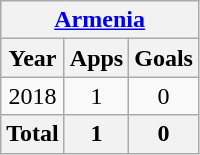<table class="wikitable" style="text-align:center">
<tr>
<th colspan=3><a href='#'>Armenia</a></th>
</tr>
<tr>
<th>Year</th>
<th>Apps</th>
<th>Goals</th>
</tr>
<tr>
<td>2018</td>
<td>1</td>
<td>0</td>
</tr>
<tr>
<th>Total</th>
<th>1</th>
<th>0</th>
</tr>
</table>
